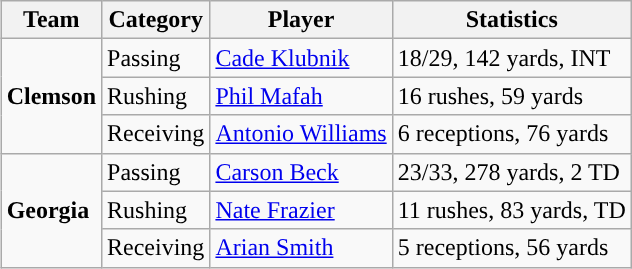<table class="wikitable" style="float: right;">
<tr>
<th>Team</th>
<th>Category</th>
<th>Player</th>
<th>Statistics</th>
</tr>
<tr>
<td rowspan=3><strong>Clemson</strong></td>
<td>Passing</td>
<td><a href='#'>Cade Klubnik</a></td>
<td>18/29, 142 yards, INT</td>
</tr>
<tr>
<td>Rushing</td>
<td><a href='#'>Phil Mafah</a></td>
<td>16 rushes, 59 yards</td>
</tr>
<tr>
<td>Receiving</td>
<td><a href='#'>Antonio Williams</a></td>
<td>6 receptions, 76 yards</td>
</tr>
<tr>
<td rowspan=3><strong>Georgia</strong></td>
<td>Passing</td>
<td><a href='#'>Carson Beck</a></td>
<td>23/33, 278 yards, 2 TD</td>
</tr>
<tr>
<td>Rushing</td>
<td><a href='#'>Nate Frazier</a></td>
<td>11 rushes, 83 yards, TD</td>
</tr>
<tr>
<td>Receiving</td>
<td><a href='#'>Arian Smith</a></td>
<td>5 receptions, 56 yards</td>
</tr>
</table>
